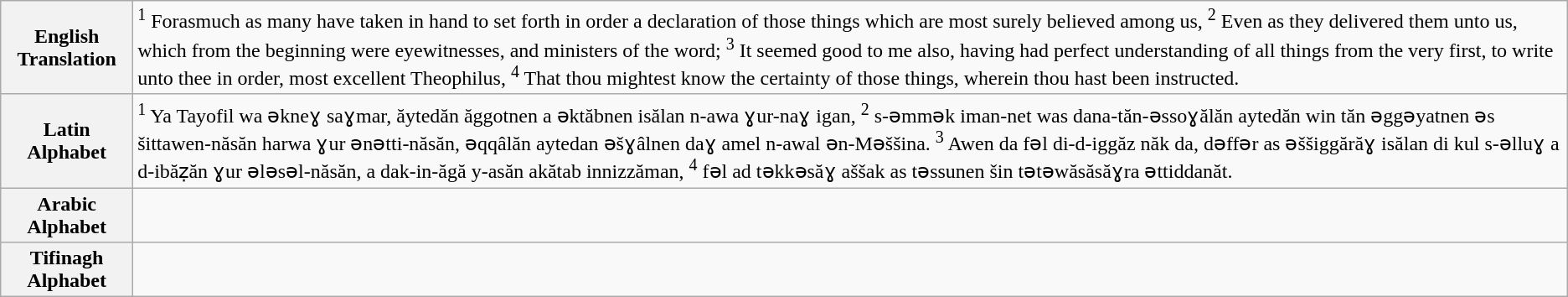<table class="wikitable">
<tr>
<th>English Translation</th>
<td><sup>1</sup> Forasmuch as many have taken in hand to set forth in order a declaration of those things which are most surely believed among us, <sup>2</sup> Even as they delivered them unto us, which from the beginning were eyewitnesses, and ministers of the word; <sup>3</sup> It seemed good to me also, having had perfect understanding of all things from the very first, to write unto thee in order, most excellent Theophilus, <sup>4</sup> That thou mightest know the certainty of those things, wherein thou hast been instructed.</td>
</tr>
<tr>
<th>Latin Alphabet</th>
<td><sup>1</sup> Ya Tayofil wa ǝkneɣ saɣmar, ăytedăn ăggotnen a ǝktăbnen isălan n-awa ɣur-naɣ igan, <sup>2</sup> s-ǝmmǝk iman-net was dana-tăn-ǝssoɣălăn aytedăn win tăn ǝggǝyatnen ǝs šittawen-năsăn harwa ɣur ǝnǝtti-năsăn, ǝqqâlăn aytedan ǝšɣâlnen daɣ amel n-awal ǝn-Mǝššina. <sup>3</sup> Awen da fǝl di-d-iggăz năk da, dǝffǝr as ǝššiggărăɣ isălan di kul s-ǝlluɣ a d-ibăẓăn ɣur ǝlǝsǝl-năsăn, a dak-in-ăgă y-asăn akătab innizzăman, <sup>4</sup> fǝl ad tǝkkǝsăɣ aššak as tǝssunen šin tǝtǝwăsăsăɣra ǝttiddanăt.</td>
</tr>
<tr>
<th>Arabic Alphabet</th>
<td dir="rtl"><span></span></td>
</tr>
<tr>
<th>Tifinagh Alphabet</th>
<td><span></span></td>
</tr>
</table>
